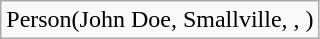<table class="wikitable">
<tr>
<td>Person(John Doe, Smallville, , )</td>
</tr>
</table>
